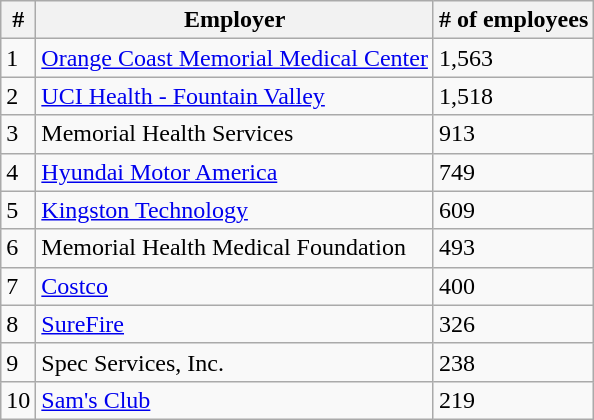<table class="wikitable" border="1">
<tr>
<th>#</th>
<th>Employer</th>
<th># of employees</th>
</tr>
<tr>
<td>1</td>
<td><a href='#'>Orange Coast Memorial Medical Center</a></td>
<td>1,563</td>
</tr>
<tr>
<td>2</td>
<td><a href='#'>UCI Health - Fountain Valley</a></td>
<td>1,518</td>
</tr>
<tr>
<td>3</td>
<td>Memorial Health Services</td>
<td>913</td>
</tr>
<tr>
<td>4</td>
<td><a href='#'>Hyundai Motor America</a></td>
<td>749</td>
</tr>
<tr>
<td>5</td>
<td><a href='#'>Kingston Technology</a></td>
<td>609</td>
</tr>
<tr>
<td>6</td>
<td>Memorial Health Medical Foundation</td>
<td>493</td>
</tr>
<tr>
<td>7</td>
<td><a href='#'>Costco</a></td>
<td>400</td>
</tr>
<tr>
<td>8</td>
<td><a href='#'>SureFire</a></td>
<td>326</td>
</tr>
<tr>
<td>9</td>
<td>Spec Services, Inc.</td>
<td>238</td>
</tr>
<tr>
<td>10</td>
<td><a href='#'>Sam's Club</a></td>
<td>219</td>
</tr>
</table>
